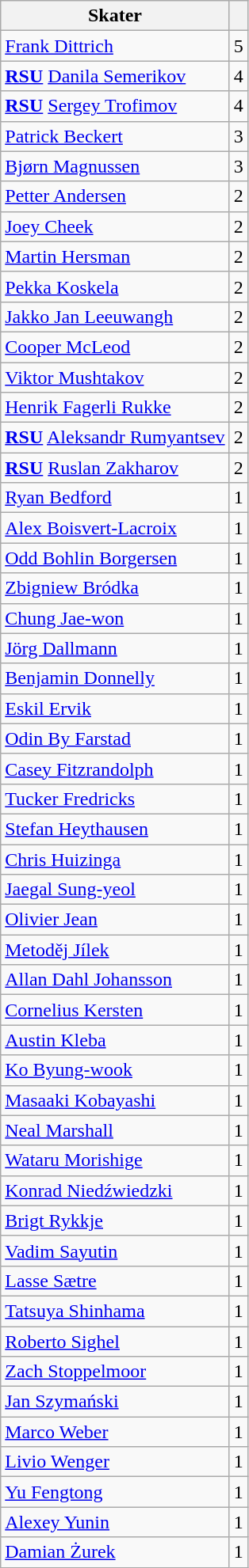<table class="wikitable">
<tr>
<th>Skater</th>
<th></th>
</tr>
<tr>
<td> <a href='#'>Frank Dittrich</a></td>
<td>5</td>
</tr>
<tr>
<td> <strong><a href='#'>RSU</a></strong> <a href='#'>Danila Semerikov</a></td>
<td>4</td>
</tr>
<tr>
<td> <strong><a href='#'>RSU</a></strong> <a href='#'>Sergey Trofimov</a></td>
<td>4</td>
</tr>
<tr>
<td> <a href='#'>Patrick Beckert</a></td>
<td>3</td>
</tr>
<tr>
<td> <a href='#'>Bjørn Magnussen</a></td>
<td>3</td>
</tr>
<tr>
<td> <a href='#'>Petter Andersen</a></td>
<td>2</td>
</tr>
<tr>
<td> <a href='#'>Joey Cheek</a></td>
<td>2</td>
</tr>
<tr>
<td> <a href='#'>Martin Hersman</a></td>
<td>2</td>
</tr>
<tr>
<td> <a href='#'>Pekka Koskela</a></td>
<td>2</td>
</tr>
<tr>
<td> <a href='#'>Jakko Jan Leeuwangh</a></td>
<td>2</td>
</tr>
<tr>
<td> <a href='#'>Cooper McLeod</a></td>
<td>2</td>
</tr>
<tr>
<td> <a href='#'>Viktor Mushtakov</a></td>
<td>2</td>
</tr>
<tr>
<td> <a href='#'>Henrik Fagerli Rukke</a></td>
<td>2</td>
</tr>
<tr>
<td> <strong><a href='#'>RSU</a></strong> <a href='#'>Aleksandr Rumyantsev</a></td>
<td>2</td>
</tr>
<tr>
<td> <strong><a href='#'>RSU</a></strong> <a href='#'>Ruslan Zakharov</a></td>
<td>2</td>
</tr>
<tr>
<td> <a href='#'>Ryan Bedford</a></td>
<td>1</td>
</tr>
<tr>
<td> <a href='#'>Alex Boisvert-Lacroix</a></td>
<td>1</td>
</tr>
<tr>
<td> <a href='#'>Odd Bohlin Borgersen</a></td>
<td>1</td>
</tr>
<tr>
<td> <a href='#'>Zbigniew Bródka</a></td>
<td>1</td>
</tr>
<tr>
<td> <a href='#'>Chung Jae-won</a></td>
<td>1</td>
</tr>
<tr>
<td> <a href='#'>Jörg Dallmann</a></td>
<td>1</td>
</tr>
<tr>
<td> <a href='#'>Benjamin Donnelly</a></td>
<td>1</td>
</tr>
<tr>
<td> <a href='#'>Eskil Ervik</a></td>
<td>1</td>
</tr>
<tr>
<td> <a href='#'>Odin By Farstad</a></td>
<td>1</td>
</tr>
<tr>
<td> <a href='#'>Casey Fitzrandolph</a></td>
<td>1</td>
</tr>
<tr>
<td> <a href='#'>Tucker Fredricks</a></td>
<td>1</td>
</tr>
<tr>
<td> <a href='#'>Stefan Heythausen</a></td>
<td>1</td>
</tr>
<tr>
<td> <a href='#'>Chris Huizinga</a></td>
<td>1</td>
</tr>
<tr>
<td> <a href='#'>Jaegal Sung-yeol</a></td>
<td>1</td>
</tr>
<tr>
<td> <a href='#'>Olivier Jean</a></td>
<td>1</td>
</tr>
<tr>
<td> <a href='#'>Metoděj Jílek</a></td>
<td>1</td>
</tr>
<tr>
<td> <a href='#'>Allan Dahl Johansson</a></td>
<td>1</td>
</tr>
<tr>
<td> <a href='#'>Cornelius Kersten</a></td>
<td>1</td>
</tr>
<tr>
<td> <a href='#'>Austin Kleba</a></td>
<td>1</td>
</tr>
<tr>
<td> <a href='#'>Ko Byung-wook</a></td>
<td>1</td>
</tr>
<tr>
<td> <a href='#'>Masaaki Kobayashi</a></td>
<td>1</td>
</tr>
<tr>
<td> <a href='#'>Neal Marshall</a></td>
<td>1</td>
</tr>
<tr>
<td> <a href='#'>Wataru Morishige</a></td>
<td>1</td>
</tr>
<tr>
<td> <a href='#'>Konrad Niedźwiedzki</a></td>
<td>1</td>
</tr>
<tr>
<td> <a href='#'>Brigt Rykkje</a></td>
<td>1</td>
</tr>
<tr>
<td> <a href='#'>Vadim Sayutin</a></td>
<td>1</td>
</tr>
<tr>
<td> <a href='#'>Lasse Sætre</a></td>
<td>1</td>
</tr>
<tr>
<td> <a href='#'>Tatsuya Shinhama</a></td>
<td>1</td>
</tr>
<tr>
<td> <a href='#'>Roberto Sighel</a></td>
<td>1</td>
</tr>
<tr>
<td> <a href='#'>Zach Stoppelmoor</a></td>
<td>1</td>
</tr>
<tr>
<td> <a href='#'>Jan Szymański</a></td>
<td>1</td>
</tr>
<tr>
<td> <a href='#'>Marco Weber</a></td>
<td>1</td>
</tr>
<tr>
<td> <a href='#'>Livio Wenger</a></td>
<td>1</td>
</tr>
<tr>
<td> <a href='#'>Yu Fengtong</a></td>
<td>1</td>
</tr>
<tr>
<td> <a href='#'>Alexey Yunin</a></td>
<td>1</td>
</tr>
<tr>
<td> <a href='#'>Damian Żurek</a></td>
<td>1</td>
</tr>
</table>
